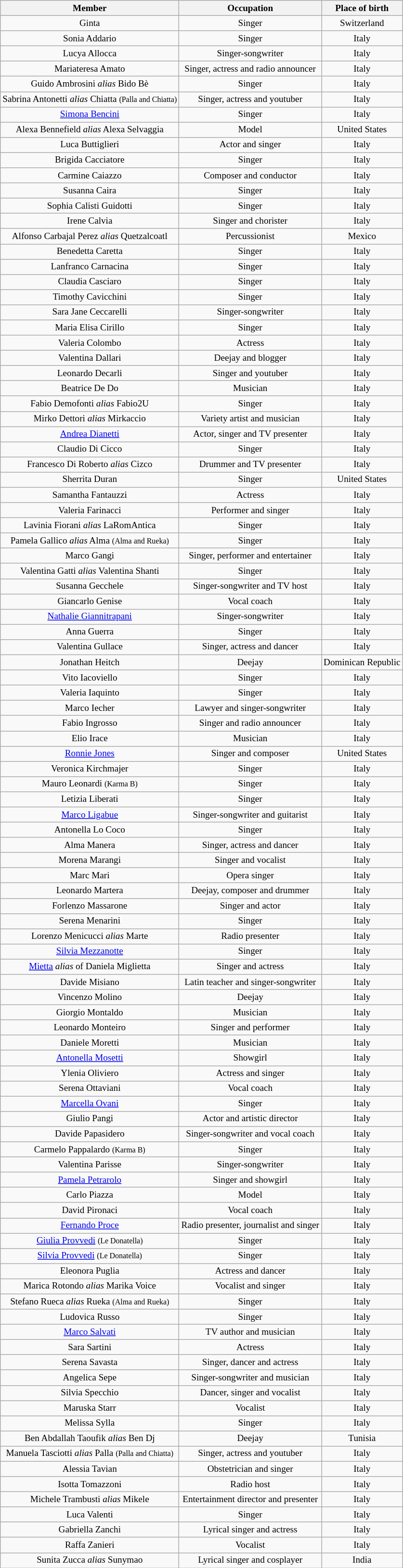<table class="wikitable" style="text-align:center; font-size:80%">
<tr>
<th>Member</th>
<th>Occupation</th>
<th>Place of birth</th>
</tr>
<tr>
<td>Ginta</td>
<td>Singer</td>
<td>Switzerland</td>
</tr>
<tr>
<td>Sonia Addario</td>
<td>Singer</td>
<td>Italy</td>
</tr>
<tr>
<td>Lucya Allocca</td>
<td>Singer-songwriter</td>
<td>Italy</td>
</tr>
<tr>
<td>Mariateresa Amato</td>
<td>Singer, actress and radio announcer</td>
<td>Italy</td>
</tr>
<tr>
<td>Guido Ambrosini <em>alias</em> Bido Bè</td>
<td>Singer</td>
<td>Italy</td>
</tr>
<tr>
<td>Sabrina Antonetti <em>alias</em> Chiatta <small>(Palla and Chiatta)</small></td>
<td>Singer, actress and youtuber</td>
<td>Italy</td>
</tr>
<tr>
<td><a href='#'>Simona Bencini</a></td>
<td>Singer</td>
<td>Italy</td>
</tr>
<tr>
<td>Alexa Bennefield <em>alias</em> Alexa Selvaggia</td>
<td>Model</td>
<td>United States</td>
</tr>
<tr>
<td>Luca Buttiglieri</td>
<td>Actor and singer</td>
<td>Italy</td>
</tr>
<tr>
<td>Brigida Cacciatore</td>
<td>Singer</td>
<td>Italy</td>
</tr>
<tr>
<td>Carmine Caiazzo</td>
<td>Composer and conductor</td>
<td>Italy</td>
</tr>
<tr>
<td>Susanna Caira</td>
<td>Singer</td>
<td>Italy</td>
</tr>
<tr>
<td>Sophia Calisti Guidotti</td>
<td>Singer</td>
<td>Italy</td>
</tr>
<tr>
<td>Irene Calvia</td>
<td>Singer and chorister</td>
<td>Italy</td>
</tr>
<tr>
<td>Alfonso Carbajal Perez <em>alias</em> Quetzalcoatl</td>
<td>Percussionist</td>
<td>Mexico</td>
</tr>
<tr>
<td>Benedetta Caretta</td>
<td>Singer</td>
<td>Italy</td>
</tr>
<tr>
<td>Lanfranco Carnacina</td>
<td>Singer</td>
<td>Italy</td>
</tr>
<tr>
<td>Claudia Casciaro</td>
<td>Singer</td>
<td>Italy</td>
</tr>
<tr>
<td>Timothy Cavicchini</td>
<td>Singer</td>
<td>Italy</td>
</tr>
<tr>
<td>Sara Jane Ceccarelli</td>
<td>Singer-songwriter</td>
<td>Italy</td>
</tr>
<tr>
<td>Maria Elisa Cirillo</td>
<td>Singer</td>
<td>Italy</td>
</tr>
<tr>
<td>Valeria Colombo</td>
<td>Actress</td>
<td>Italy</td>
</tr>
<tr>
<td>Valentina Dallari</td>
<td>Deejay and blogger</td>
<td>Italy</td>
</tr>
<tr>
<td>Leonardo Decarli</td>
<td>Singer and youtuber</td>
<td>Italy</td>
</tr>
<tr>
<td>Beatrice De Do</td>
<td>Musician</td>
<td>Italy</td>
</tr>
<tr>
<td>Fabio Demofonti <em>alias</em> Fabio2U</td>
<td>Singer</td>
<td>Italy</td>
</tr>
<tr>
<td>Mirko Dettori <em>alias</em> Mirkaccio</td>
<td>Variety artist and musician</td>
<td>Italy</td>
</tr>
<tr>
<td><a href='#'>Andrea Dianetti</a></td>
<td>Actor, singer and TV presenter</td>
<td>Italy</td>
</tr>
<tr>
<td>Claudio Di Cicco</td>
<td>Singer</td>
<td>Italy</td>
</tr>
<tr>
<td>Francesco Di Roberto <em>alias</em> Cizco</td>
<td>Drummer and TV presenter</td>
<td>Italy</td>
</tr>
<tr>
<td>Sherrita Duran</td>
<td>Singer</td>
<td>United States</td>
</tr>
<tr>
<td>Samantha Fantauzzi</td>
<td>Actress</td>
<td>Italy</td>
</tr>
<tr>
<td>Valeria Farinacci</td>
<td>Performer and singer</td>
<td>Italy</td>
</tr>
<tr>
<td>Lavinia Fiorani <em>alias</em> LaRomAntica</td>
<td>Singer</td>
<td>Italy</td>
</tr>
<tr>
<td>Pamela Gallico <em>alias</em> Alma <small>(Alma and Rueka)</small></td>
<td>Singer</td>
<td>Italy</td>
</tr>
<tr>
<td>Marco Gangi</td>
<td>Singer, performer and entertainer</td>
<td>Italy</td>
</tr>
<tr>
<td>Valentina Gatti <em>alias</em> Valentina Shanti</td>
<td>Singer</td>
<td>Italy</td>
</tr>
<tr>
<td>Susanna Gecchele</td>
<td>Singer-songwriter and TV host</td>
<td>Italy</td>
</tr>
<tr>
<td>Giancarlo Genise</td>
<td>Vocal coach</td>
<td>Italy</td>
</tr>
<tr>
<td><a href='#'>Nathalie Giannitrapani</a></td>
<td>Singer-songwriter</td>
<td>Italy</td>
</tr>
<tr>
<td>Anna Guerra</td>
<td>Singer</td>
<td>Italy</td>
</tr>
<tr>
<td>Valentina Gullace</td>
<td>Singer, actress and dancer</td>
<td>Italy</td>
</tr>
<tr>
<td>Jonathan Heitch</td>
<td>Deejay</td>
<td>Dominican Republic</td>
</tr>
<tr>
<td>Vito Iacoviello</td>
<td>Singer</td>
<td>Italy</td>
</tr>
<tr>
<td>Valeria Iaquinto</td>
<td>Singer</td>
<td>Italy</td>
</tr>
<tr>
<td>Marco Iecher</td>
<td>Lawyer and singer-songwriter</td>
<td>Italy</td>
</tr>
<tr>
<td>Fabio Ingrosso</td>
<td>Singer and radio announcer</td>
<td>Italy</td>
</tr>
<tr>
<td>Elio Irace</td>
<td>Musician</td>
<td>Italy</td>
</tr>
<tr>
<td><a href='#'>Ronnie Jones</a></td>
<td>Singer and composer</td>
<td>United States</td>
</tr>
<tr>
<td>Veronica Kirchmajer</td>
<td>Singer</td>
<td>Italy</td>
</tr>
<tr>
<td>Mauro Leonardi <small>(Karma B)</small></td>
<td>Singer</td>
<td>Italy</td>
</tr>
<tr>
<td>Letizia Liberati</td>
<td>Singer</td>
<td>Italy</td>
</tr>
<tr>
<td><a href='#'>Marco Ligabue</a></td>
<td>Singer-songwriter and guitarist</td>
<td>Italy</td>
</tr>
<tr>
<td>Antonella Lo Coco</td>
<td>Singer</td>
<td>Italy</td>
</tr>
<tr>
<td>Alma Manera</td>
<td>Singer, actress and dancer</td>
<td>Italy</td>
</tr>
<tr>
<td>Morena Marangi</td>
<td>Singer and vocalist</td>
<td>Italy</td>
</tr>
<tr>
<td>Marc Mari</td>
<td>Opera singer</td>
<td>Italy</td>
</tr>
<tr>
<td>Leonardo Martera</td>
<td>Deejay, composer and drummer</td>
<td>Italy</td>
</tr>
<tr>
<td>Forlenzo Massarone</td>
<td>Singer and actor</td>
<td>Italy</td>
</tr>
<tr>
<td>Serena Menarini</td>
<td>Singer</td>
<td>Italy</td>
</tr>
<tr>
<td>Lorenzo Menicucci <em>alias</em> Marte</td>
<td>Radio presenter</td>
<td>Italy</td>
</tr>
<tr>
<td><a href='#'>Silvia Mezzanotte</a></td>
<td>Singer</td>
<td>Italy</td>
</tr>
<tr>
<td><a href='#'>Mietta</a> <em>alias</em> of Daniela Miglietta</td>
<td>Singer and actress</td>
<td>Italy</td>
</tr>
<tr>
<td>Davide Misiano</td>
<td>Latin teacher and singer-songwriter</td>
<td>Italy</td>
</tr>
<tr>
<td>Vincenzo Molino</td>
<td>Deejay</td>
<td>Italy</td>
</tr>
<tr>
<td>Giorgio Montaldo</td>
<td>Musician</td>
<td>Italy</td>
</tr>
<tr>
<td>Leonardo Monteiro</td>
<td>Singer and performer</td>
<td>Italy</td>
</tr>
<tr>
<td>Daniele Moretti</td>
<td>Musician</td>
<td>Italy</td>
</tr>
<tr>
<td><a href='#'>Antonella Mosetti</a></td>
<td>Showgirl</td>
<td>Italy</td>
</tr>
<tr>
<td>Ylenia Oliviero</td>
<td>Actress and singer</td>
<td>Italy</td>
</tr>
<tr>
<td>Serena Ottaviani</td>
<td>Vocal coach</td>
<td>Italy</td>
</tr>
<tr>
<td><a href='#'>Marcella Ovani</a></td>
<td>Singer</td>
<td>Italy</td>
</tr>
<tr>
<td>Giulio Pangi</td>
<td>Actor and artistic director</td>
<td>Italy</td>
</tr>
<tr>
<td>Davide Papasidero</td>
<td>Singer-songwriter and vocal coach</td>
<td>Italy</td>
</tr>
<tr>
<td>Carmelo Pappalardo <small>(Karma B)</small></td>
<td>Singer</td>
<td>Italy</td>
</tr>
<tr>
<td>Valentina Parisse</td>
<td>Singer-songwriter</td>
<td>Italy</td>
</tr>
<tr>
<td><a href='#'>Pamela Petrarolo</a></td>
<td>Singer and showgirl</td>
<td>Italy</td>
</tr>
<tr>
<td>Carlo Piazza</td>
<td>Model</td>
<td>Italy</td>
</tr>
<tr>
<td>David Pironaci</td>
<td>Vocal coach</td>
<td>Italy</td>
</tr>
<tr>
<td><a href='#'>Fernando Proce</a></td>
<td>Radio presenter, journalist and singer</td>
<td>Italy</td>
</tr>
<tr>
<td><a href='#'>Giulia Provvedi</a> <small>(Le Donatella)</small></td>
<td>Singer</td>
<td>Italy</td>
</tr>
<tr>
<td><a href='#'>Silvia Provvedi</a> <small>(Le Donatella)</small></td>
<td>Singer</td>
<td>Italy</td>
</tr>
<tr>
<td>Eleonora Puglia</td>
<td>Actress and dancer</td>
<td>Italy</td>
</tr>
<tr>
<td>Marica Rotondo <em>alias</em> Marika Voice</td>
<td>Vocalist and singer</td>
<td>Italy</td>
</tr>
<tr>
<td>Stefano Rueca <em>alias</em> Rueka <small>(Alma and Rueka)</small></td>
<td>Singer</td>
<td>Italy</td>
</tr>
<tr>
<td>Ludovica Russo</td>
<td>Singer</td>
<td>Italy</td>
</tr>
<tr>
<td><a href='#'>Marco Salvati</a></td>
<td>TV author and musician</td>
<td>Italy</td>
</tr>
<tr>
<td>Sara Sartini</td>
<td>Actress</td>
<td>Italy</td>
</tr>
<tr>
<td>Serena Savasta</td>
<td>Singer, dancer and actress</td>
<td>Italy</td>
</tr>
<tr>
<td>Angelica Sepe</td>
<td>Singer-songwriter and musician</td>
<td>Italy</td>
</tr>
<tr>
<td>Silvia Specchio</td>
<td>Dancer, singer and vocalist</td>
<td>Italy</td>
</tr>
<tr>
<td>Maruska Starr</td>
<td>Vocalist</td>
<td>Italy</td>
</tr>
<tr>
<td>Melissa Sylla</td>
<td>Singer</td>
<td>Italy</td>
</tr>
<tr>
<td>Ben Abdallah Taoufik <em>alias</em> Ben Dj</td>
<td>Deejay</td>
<td>Tunisia</td>
</tr>
<tr>
<td>Manuela Tasciotti <em>alias</em> Palla <small>(Palla and Chiatta)</small></td>
<td>Singer, actress and youtuber</td>
<td>Italy</td>
</tr>
<tr>
<td>Alessia Tavian</td>
<td>Obstetrician and singer</td>
<td>Italy</td>
</tr>
<tr>
<td>Isotta Tomazzoni</td>
<td>Radio host</td>
<td>Italy</td>
</tr>
<tr>
<td>Michele Trambusti <em>alias</em> Mikele</td>
<td>Entertainment director and presenter</td>
<td>Italy</td>
</tr>
<tr>
<td>Luca Valenti</td>
<td>Singer</td>
<td>Italy</td>
</tr>
<tr>
<td>Gabriella Zanchi</td>
<td>Lyrical singer and actress</td>
<td>Italy</td>
</tr>
<tr>
<td>Raffa Zanieri</td>
<td>Vocalist</td>
<td>Italy</td>
</tr>
<tr>
<td>Sunita Zucca <em>alias</em> Sunymao</td>
<td>Lyrical singer and cosplayer</td>
<td>India</td>
</tr>
</table>
